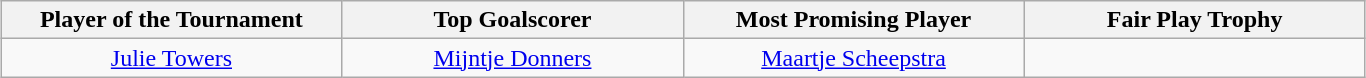<table class=wikitable style="margin:auto; text-align:center">
<tr>
<th style="width: 220px;">Player of the Tournament</th>
<th style="width: 220px;">Top Goalscorer</th>
<th style="width: 220px;">Most Promising Player</th>
<th style="width: 220px;">Fair Play Trophy</th>
</tr>
<tr>
<td> <a href='#'>Julie Towers</a></td>
<td> <a href='#'>Mijntje Donners</a></td>
<td> <a href='#'>Maartje Scheepstra</a></td>
<td></td>
</tr>
</table>
